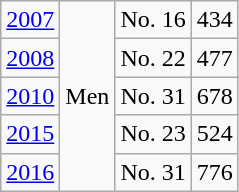<table class="wikitable">
<tr align="center">
<td><a href='#'>2007</a></td>
<td rowspan="5">Men</td>
<td>No. 16</td>
<td>434</td>
</tr>
<tr align="center">
<td><a href='#'>2008</a></td>
<td>No. 22</td>
<td>477</td>
</tr>
<tr align="center">
<td><a href='#'>2010</a></td>
<td>No. 31</td>
<td>678</td>
</tr>
<tr align="center">
<td><a href='#'>2015</a></td>
<td>No. 23</td>
<td>524</td>
</tr>
<tr align="center">
<td><a href='#'>2016</a></td>
<td>No. 31</td>
<td>776</td>
</tr>
</table>
